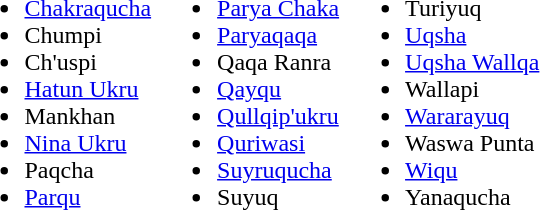<table>
<tr valign="top">
<td><br><ul><li><a href='#'>Chakraqucha</a></li><li>Chumpi</li><li>Ch'uspi</li><li><a href='#'>Hatun Ukru</a></li><li>Mankhan</li><li><a href='#'>Nina Ukru</a></li><li>Paqcha</li><li><a href='#'>Parqu</a></li></ul></td>
<td><br><ul><li><a href='#'>Parya Chaka</a></li><li><a href='#'>Paryaqaqa</a></li><li>Qaqa Ranra</li><li><a href='#'>Qayqu</a></li><li><a href='#'>Qullqip'ukru</a></li><li><a href='#'>Quriwasi</a></li><li><a href='#'>Suyruqucha</a></li><li>Suyuq</li></ul></td>
<td><br><ul><li>Turiyuq</li><li><a href='#'>Uqsha</a></li><li><a href='#'>Uqsha Wallqa</a></li><li>Wallapi</li><li><a href='#'>Wararayuq</a></li><li>Waswa Punta</li><li><a href='#'>Wiqu</a></li><li>Yanaqucha</li></ul></td>
</tr>
</table>
